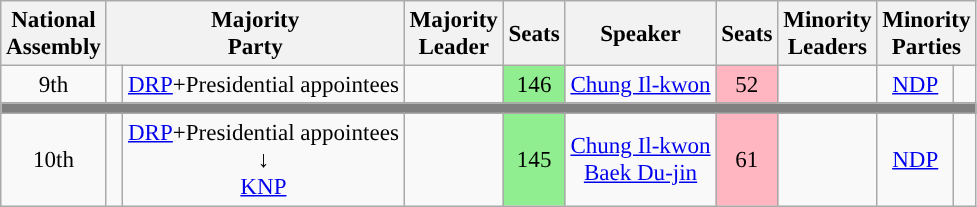<table class="wikitable" style="font-size:96%; text-align:center;">
<tr>
<th>National<br>Assembly</th>
<th colspan="2">Majority<br>Party</th>
<th>Majority<br>Leader</th>
<th>Seats</th>
<th>Speaker</th>
<th>Seats</th>
<th>Minority<br>Leaders</th>
<th colspan="2">Minority<br>Parties</th>
</tr>
<tr>
<td rowspan="1">9th<br></td>
<td rowspan="1" style="background: "> </td>
<td rowspan="1"><a href='#'>DRP</a>+Presidential appointees</td>
<td rowspan="1"></td>
<td rowspan="1" style="background:lightgreen;">146</td>
<td rowspan="1"><a href='#'>Chung Il-kwon</a> </td>
<td style="background:lightpink;">52</td>
<td></td>
<td><a href='#'>NDP</a></td>
<td style="background: "> </td>
</tr>
<tr>
<td bgcolor="grey" colspan = "10"></td>
</tr>
<tr>
<td rowspan="1">10th<br></td>
<td rowspan="1" style="background: "></td>
<td rowspan="1"><a href='#'>DRP</a>+Presidential appointees<br>↓<br><a href='#'>KNP</a></td>
<td rowspan="1"></td>
<td rowspan="1" style="background:lightgreen;">145</td>
<td rowspan="1"> <a href='#'>Chung Il-kwon</a> <br> <a href='#'>Baek Du-jin</a> </td>
<td style="background:lightpink;">61</td>
<td></td>
<td><a href='#'>NDP</a></td>
<td style="background: "></td>
</tr>
</table>
